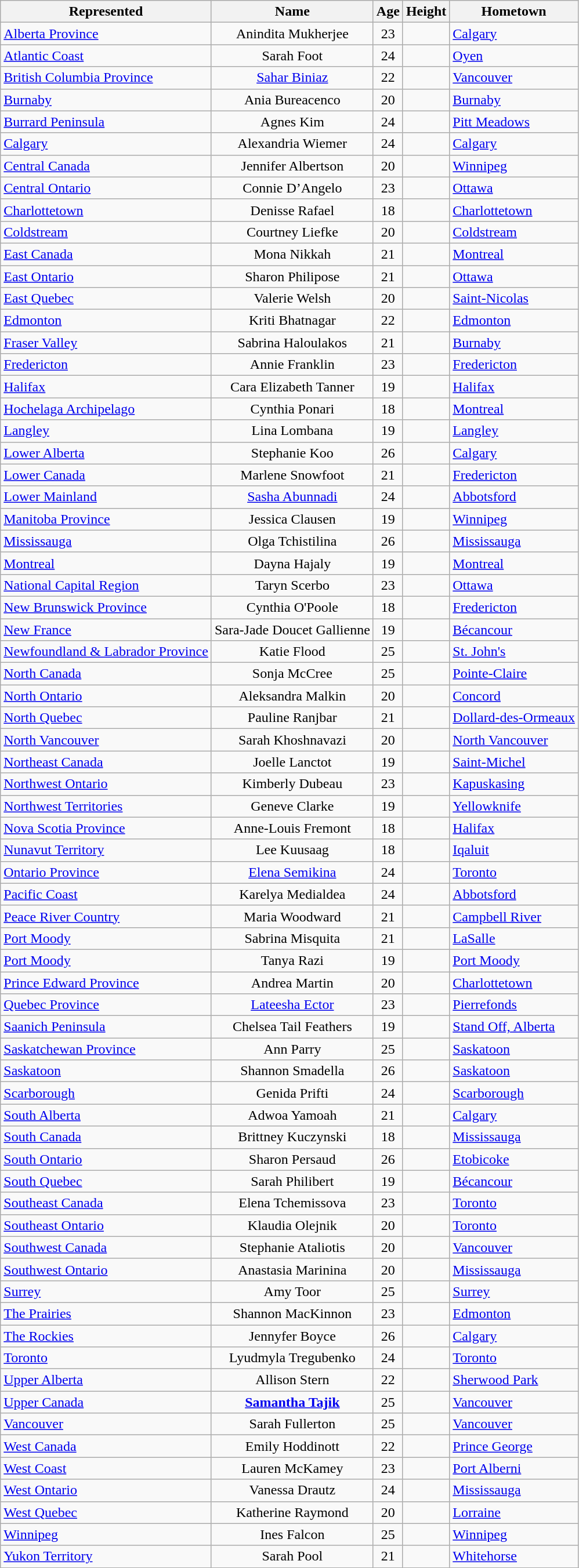<table class="sortable wikitable">
<tr>
<th>Represented</th>
<th>Name</th>
<th>Age</th>
<th>Height</th>
<th>Hometown</th>
</tr>
<tr>
<td> <a href='#'>Alberta Province</a></td>
<td style="text-align:center;">Anindita Mukherjee</td>
<td style="text-align:center;">23</td>
<td style="text-align:center;"></td>
<td><a href='#'>Calgary</a></td>
</tr>
<tr>
<td> <a href='#'>Atlantic Coast</a></td>
<td style="text-align:center;">Sarah Foot</td>
<td style="text-align:center;">24</td>
<td style="text-align:center;"></td>
<td><a href='#'>Oyen</a></td>
</tr>
<tr>
<td> <a href='#'>British Columbia Province</a></td>
<td style="text-align:center;"><a href='#'>Sahar Biniaz</a></td>
<td style="text-align:center;">22</td>
<td style="text-align:center;"></td>
<td><a href='#'>Vancouver</a></td>
</tr>
<tr>
<td> <a href='#'>Burnaby</a></td>
<td style="text-align:center;">Ania Bureacenco</td>
<td style="text-align:center;">20</td>
<td style="text-align:center;"></td>
<td><a href='#'>Burnaby</a></td>
</tr>
<tr>
<td> <a href='#'>Burrard Peninsula</a></td>
<td style="text-align:center;">Agnes Kim</td>
<td style="text-align:center;">24</td>
<td style="text-align:center;"></td>
<td><a href='#'>Pitt Meadows</a></td>
</tr>
<tr>
<td> <a href='#'>Calgary</a></td>
<td style="text-align:center;">Alexandria Wiemer</td>
<td style="text-align:center;">24</td>
<td style="text-align:center;"></td>
<td><a href='#'>Calgary</a></td>
</tr>
<tr>
<td> <a href='#'>Central Canada</a></td>
<td style="text-align:center;">Jennifer Albertson</td>
<td style="text-align:center;">20</td>
<td style="text-align:center;"></td>
<td><a href='#'>Winnipeg</a></td>
</tr>
<tr>
<td> <a href='#'>Central Ontario</a></td>
<td style="text-align:center;">Connie D’Angelo</td>
<td style="text-align:center;">23</td>
<td style="text-align:center;"></td>
<td><a href='#'>Ottawa</a></td>
</tr>
<tr>
<td> <a href='#'>Charlottetown</a></td>
<td style="text-align:center;">Denisse Rafael</td>
<td style="text-align:center;">18</td>
<td style="text-align:center;"></td>
<td><a href='#'>Charlottetown</a></td>
</tr>
<tr>
<td> <a href='#'>Coldstream</a></td>
<td style="text-align:center;">Courtney Liefke</td>
<td style="text-align:center;">20</td>
<td style="text-align:center;"></td>
<td><a href='#'>Coldstream</a></td>
</tr>
<tr>
<td> <a href='#'>East Canada</a></td>
<td style="text-align:center;">Mona Nikkah</td>
<td style="text-align:center;">21</td>
<td style="text-align:center;"></td>
<td><a href='#'>Montreal</a></td>
</tr>
<tr>
<td> <a href='#'>East Ontario</a></td>
<td style="text-align:center;">Sharon Philipose</td>
<td style="text-align:center;">21</td>
<td style="text-align:center;"></td>
<td><a href='#'>Ottawa</a></td>
</tr>
<tr>
<td> <a href='#'>East Quebec</a></td>
<td style="text-align:center;">Valerie Welsh</td>
<td style="text-align:center;">20</td>
<td style="text-align:center;"></td>
<td><a href='#'>Saint-Nicolas</a></td>
</tr>
<tr>
<td> <a href='#'>Edmonton</a></td>
<td style="text-align:center;">Kriti Bhatnagar</td>
<td style="text-align:center;">22</td>
<td style="text-align:center;"></td>
<td><a href='#'>Edmonton</a></td>
</tr>
<tr>
<td> <a href='#'>Fraser Valley</a></td>
<td style="text-align:center;">Sabrina Haloulakos</td>
<td style="text-align:center;">21</td>
<td style="text-align:center;"></td>
<td><a href='#'>Burnaby</a></td>
</tr>
<tr>
<td> <a href='#'>Fredericton</a></td>
<td style="text-align:center;">Annie Franklin</td>
<td style="text-align:center;">23</td>
<td style="text-align:center;"></td>
<td><a href='#'>Fredericton</a></td>
</tr>
<tr>
<td> <a href='#'>Halifax</a></td>
<td style="text-align:center;">Cara Elizabeth Tanner</td>
<td style="text-align:center;">19</td>
<td style="text-align:center;"></td>
<td><a href='#'>Halifax</a></td>
</tr>
<tr>
<td> <a href='#'>Hochelaga Archipelago</a></td>
<td style="text-align:center;">Cynthia Ponari</td>
<td style="text-align:center;">18</td>
<td style="text-align:center;"></td>
<td><a href='#'>Montreal</a></td>
</tr>
<tr>
<td> <a href='#'>Langley</a></td>
<td style="text-align:center;">Lina Lombana</td>
<td style="text-align:center;">19</td>
<td style="text-align:center;"></td>
<td><a href='#'>Langley</a></td>
</tr>
<tr>
<td> <a href='#'>Lower Alberta</a></td>
<td style="text-align:center;">Stephanie Koo</td>
<td style="text-align:center;">26</td>
<td style="text-align:center;"></td>
<td><a href='#'>Calgary</a></td>
</tr>
<tr>
<td> <a href='#'>Lower Canada</a></td>
<td style="text-align:center;">Marlene Snowfoot</td>
<td style="text-align:center;">21</td>
<td style="text-align:center;"></td>
<td><a href='#'>Fredericton</a></td>
</tr>
<tr>
<td> <a href='#'>Lower Mainland</a></td>
<td style="text-align:center;"><a href='#'>Sasha Abunnadi</a></td>
<td style="text-align:center;">24</td>
<td style="text-align:center;"></td>
<td><a href='#'>Abbotsford</a></td>
</tr>
<tr>
<td> <a href='#'>Manitoba Province</a></td>
<td style="text-align:center;">Jessica Clausen</td>
<td style="text-align:center;">19</td>
<td style="text-align:center;"></td>
<td><a href='#'>Winnipeg</a></td>
</tr>
<tr>
<td> <a href='#'>Mississauga</a></td>
<td style="text-align:center;">Olga Tchistilina</td>
<td style="text-align:center;">26</td>
<td style="text-align:center;"></td>
<td><a href='#'>Mississauga</a></td>
</tr>
<tr>
<td> <a href='#'>Montreal</a></td>
<td style="text-align:center;">Dayna Hajaly</td>
<td style="text-align:center;">19</td>
<td style="text-align:center;"></td>
<td><a href='#'>Montreal</a></td>
</tr>
<tr>
<td> <a href='#'>National Capital Region</a></td>
<td style="text-align:center;">Taryn Scerbo</td>
<td style="text-align:center;">23</td>
<td style="text-align:center;"></td>
<td><a href='#'>Ottawa</a></td>
</tr>
<tr>
<td> <a href='#'>New Brunswick Province</a></td>
<td style="text-align:center;">Cynthia O'Poole</td>
<td style="text-align:center;">18</td>
<td style="text-align:center;"></td>
<td><a href='#'>Fredericton</a></td>
</tr>
<tr>
<td> <a href='#'>New France</a></td>
<td style="text-align:center;">Sara-Jade Doucet Gallienne</td>
<td style="text-align:center;">19</td>
<td style="text-align:center;"></td>
<td><a href='#'>Bécancour</a></td>
</tr>
<tr>
<td> <a href='#'>Newfoundland & Labrador Province</a></td>
<td style="text-align:center;">Katie Flood</td>
<td style="text-align:center;">25</td>
<td style="text-align:center;"></td>
<td><a href='#'>St. John's</a></td>
</tr>
<tr>
<td> <a href='#'>North Canada</a></td>
<td style="text-align:center;">Sonja McCree</td>
<td style="text-align:center;">25</td>
<td style="text-align:center;"></td>
<td><a href='#'>Pointe-Claire</a></td>
</tr>
<tr>
<td> <a href='#'>North Ontario</a></td>
<td style="text-align:center;">Aleksandra Malkin</td>
<td style="text-align:center;">20</td>
<td style="text-align:center;"></td>
<td><a href='#'>Concord</a></td>
</tr>
<tr>
<td> <a href='#'>North Quebec</a></td>
<td style="text-align:center;">Pauline Ranjbar</td>
<td style="text-align:center;">21</td>
<td style="text-align:center;"></td>
<td><a href='#'>Dollard-des-Ormeaux</a></td>
</tr>
<tr>
<td> <a href='#'>North Vancouver</a></td>
<td style="text-align:center;">Sarah Khoshnavazi</td>
<td style="text-align:center;">20</td>
<td style="text-align:center;"></td>
<td><a href='#'>North Vancouver</a></td>
</tr>
<tr>
<td> <a href='#'>Northeast Canada</a></td>
<td style="text-align:center;">Joelle Lanctot</td>
<td style="text-align:center;">19</td>
<td style="text-align:center;"></td>
<td><a href='#'>Saint-Michel</a></td>
</tr>
<tr>
<td> <a href='#'>Northwest Ontario</a></td>
<td style="text-align:center;">Kimberly Dubeau</td>
<td style="text-align:center;">23</td>
<td style="text-align:center;"></td>
<td><a href='#'>Kapuskasing</a></td>
</tr>
<tr>
<td> <a href='#'>Northwest Territories</a></td>
<td style="text-align:center;">Geneve Clarke</td>
<td style="text-align:center;">19</td>
<td style="text-align:center;"></td>
<td><a href='#'>Yellowknife</a></td>
</tr>
<tr>
<td> <a href='#'>Nova Scotia Province</a></td>
<td style="text-align:center;">Anne-Louis Fremont</td>
<td style="text-align:center;">18</td>
<td style="text-align:center;"></td>
<td><a href='#'>Halifax</a></td>
</tr>
<tr>
<td> <a href='#'>Nunavut Territory</a></td>
<td style="text-align:center;">Lee Kuusaag</td>
<td style="text-align:center;">18</td>
<td style="text-align:center;"></td>
<td><a href='#'>Iqaluit</a></td>
</tr>
<tr>
<td> <a href='#'>Ontario Province</a></td>
<td style="text-align:center;"><a href='#'>Elena Semikina</a></td>
<td style="text-align:center;">24</td>
<td style="text-align:center;"></td>
<td><a href='#'>Toronto</a></td>
</tr>
<tr>
<td> <a href='#'>Pacific Coast</a></td>
<td style="text-align:center;">Karelya Medialdea</td>
<td style="text-align:center;">24</td>
<td style="text-align:center;"></td>
<td><a href='#'>Abbotsford</a></td>
</tr>
<tr>
<td> <a href='#'>Peace River Country</a></td>
<td style="text-align:center;">Maria Woodward</td>
<td style="text-align:center;">21</td>
<td style="text-align:center;"></td>
<td><a href='#'>Campbell River</a></td>
</tr>
<tr>
<td> <a href='#'>Port Moody</a></td>
<td style="text-align:center;">Sabrina Misquita</td>
<td style="text-align:center;">21</td>
<td style="text-align:center;"></td>
<td><a href='#'>LaSalle</a></td>
</tr>
<tr>
<td> <a href='#'>Port Moody</a></td>
<td style="text-align:center;">Tanya Razi</td>
<td style="text-align:center;">19</td>
<td style="text-align:center;"></td>
<td><a href='#'>Port Moody</a></td>
</tr>
<tr>
<td> <a href='#'>Prince Edward Province</a></td>
<td style="text-align:center;">Andrea Martin</td>
<td style="text-align:center;">20</td>
<td style="text-align:center;"></td>
<td><a href='#'>Charlottetown</a></td>
</tr>
<tr>
<td> <a href='#'>Quebec Province</a></td>
<td style="text-align:center;"><a href='#'>Lateesha Ector</a></td>
<td style="text-align:center;">23</td>
<td style="text-align:center;"></td>
<td><a href='#'>Pierrefonds</a></td>
</tr>
<tr>
<td> <a href='#'>Saanich Peninsula</a></td>
<td style="text-align:center;">Chelsea Tail Feathers</td>
<td style="text-align:center;">19</td>
<td style="text-align:center;"></td>
<td><a href='#'>Stand Off, Alberta</a></td>
</tr>
<tr>
<td> <a href='#'>Saskatchewan Province</a></td>
<td style="text-align:center;">Ann Parry</td>
<td style="text-align:center;">25</td>
<td style="text-align:center;"></td>
<td><a href='#'>Saskatoon</a></td>
</tr>
<tr>
<td> <a href='#'>Saskatoon</a></td>
<td style="text-align:center;">Shannon Smadella</td>
<td style="text-align:center;">26</td>
<td style="text-align:center;"></td>
<td><a href='#'>Saskatoon</a></td>
</tr>
<tr>
<td> <a href='#'>Scarborough</a></td>
<td style="text-align:center;">Genida Prifti</td>
<td style="text-align:center;">24</td>
<td style="text-align:center;"></td>
<td><a href='#'>Scarborough</a></td>
</tr>
<tr>
<td> <a href='#'>South Alberta</a></td>
<td style="text-align:center;">Adwoa Yamoah</td>
<td style="text-align:center;">21</td>
<td style="text-align:center;"></td>
<td><a href='#'>Calgary</a></td>
</tr>
<tr>
<td> <a href='#'>South Canada</a></td>
<td style="text-align:center;">Brittney Kuczynski</td>
<td style="text-align:center;">18</td>
<td style="text-align:center;"></td>
<td><a href='#'>Mississauga</a></td>
</tr>
<tr>
<td> <a href='#'>South Ontario</a></td>
<td style="text-align:center;">Sharon Persaud</td>
<td style="text-align:center;">26</td>
<td style="text-align:center;"></td>
<td><a href='#'>Etobicoke</a></td>
</tr>
<tr>
<td> <a href='#'>South Quebec</a></td>
<td style="text-align:center;">Sarah Philibert</td>
<td style="text-align:center;">19</td>
<td style="text-align:center;"></td>
<td><a href='#'>Bécancour</a></td>
</tr>
<tr>
<td> <a href='#'>Southeast Canada</a></td>
<td style="text-align:center;">Elena Tchemissova</td>
<td style="text-align:center;">23</td>
<td style="text-align:center;"></td>
<td><a href='#'>Toronto</a></td>
</tr>
<tr>
<td> <a href='#'>Southeast Ontario</a></td>
<td style="text-align:center;">Klaudia Olejnik</td>
<td style="text-align:center;">20</td>
<td style="text-align:center;"></td>
<td><a href='#'>Toronto</a></td>
</tr>
<tr>
<td> <a href='#'>Southwest Canada</a></td>
<td style="text-align:center;">Stephanie Ataliotis</td>
<td style="text-align:center;">20</td>
<td style="text-align:center;"></td>
<td><a href='#'>Vancouver</a></td>
</tr>
<tr>
<td> <a href='#'>Southwest Ontario</a></td>
<td style="text-align:center;">Anastasia Marinina</td>
<td style="text-align:center;">20</td>
<td style="text-align:center;"></td>
<td><a href='#'>Mississauga</a></td>
</tr>
<tr>
<td> <a href='#'>Surrey</a></td>
<td style="text-align:center;">Amy Toor</td>
<td style="text-align:center;">25</td>
<td style="text-align:center;"></td>
<td><a href='#'>Surrey</a></td>
</tr>
<tr>
<td> <a href='#'>The Prairies</a></td>
<td style="text-align:center;">Shannon MacKinnon</td>
<td style="text-align:center;">23</td>
<td style="text-align:center;"></td>
<td><a href='#'>Edmonton</a></td>
</tr>
<tr>
<td> <a href='#'>The Rockies</a></td>
<td style="text-align:center;">Jennyfer Boyce</td>
<td style="text-align:center;">26</td>
<td style="text-align:center;"></td>
<td><a href='#'>Calgary</a></td>
</tr>
<tr>
<td> <a href='#'>Toronto</a></td>
<td style="text-align:center;">Lyudmyla Tregubenko</td>
<td style="text-align:center;">24</td>
<td style="text-align:center;"></td>
<td><a href='#'>Toronto</a></td>
</tr>
<tr>
<td> <a href='#'>Upper Alberta</a></td>
<td style="text-align:center;">Allison Stern</td>
<td style="text-align:center;">22</td>
<td style="text-align:center;"></td>
<td><a href='#'>Sherwood Park</a></td>
</tr>
<tr>
<td> <a href='#'>Upper Canada</a></td>
<td style="text-align:center;"><strong><a href='#'>Samantha Tajik</a></strong></td>
<td style="text-align:center;">25</td>
<td style="text-align:center;"></td>
<td><a href='#'>Vancouver</a></td>
</tr>
<tr>
<td> <a href='#'>Vancouver</a></td>
<td style="text-align:center;">Sarah Fullerton</td>
<td style="text-align:center;">25</td>
<td style="text-align:center;"></td>
<td><a href='#'>Vancouver</a></td>
</tr>
<tr>
<td> <a href='#'>West Canada</a></td>
<td style="text-align:center;">Emily Hoddinott</td>
<td style="text-align:center;">22</td>
<td style="text-align:center;"></td>
<td><a href='#'>Prince George</a></td>
</tr>
<tr>
<td> <a href='#'>West Coast</a></td>
<td style="text-align:center;">Lauren McKamey</td>
<td style="text-align:center;">23</td>
<td style="text-align:center;"></td>
<td><a href='#'>Port Alberni</a></td>
</tr>
<tr>
<td> <a href='#'>West Ontario</a></td>
<td style="text-align:center;">Vanessa Drautz</td>
<td style="text-align:center;">24</td>
<td style="text-align:center;"></td>
<td><a href='#'>Mississauga</a></td>
</tr>
<tr>
<td> <a href='#'>West Quebec</a></td>
<td style="text-align:center;">Katherine Raymond</td>
<td style="text-align:center;">20</td>
<td style="text-align:center;"></td>
<td><a href='#'>Lorraine</a></td>
</tr>
<tr>
<td> <a href='#'>Winnipeg</a></td>
<td style="text-align:center;">Ines Falcon</td>
<td style="text-align:center;">25</td>
<td style="text-align:center;"></td>
<td><a href='#'>Winnipeg</a></td>
</tr>
<tr>
<td> <a href='#'>Yukon Territory</a></td>
<td style="text-align:center;">Sarah Pool</td>
<td style="text-align:center;">21</td>
<td style="text-align:center;"></td>
<td><a href='#'>Whitehorse</a></td>
</tr>
</table>
